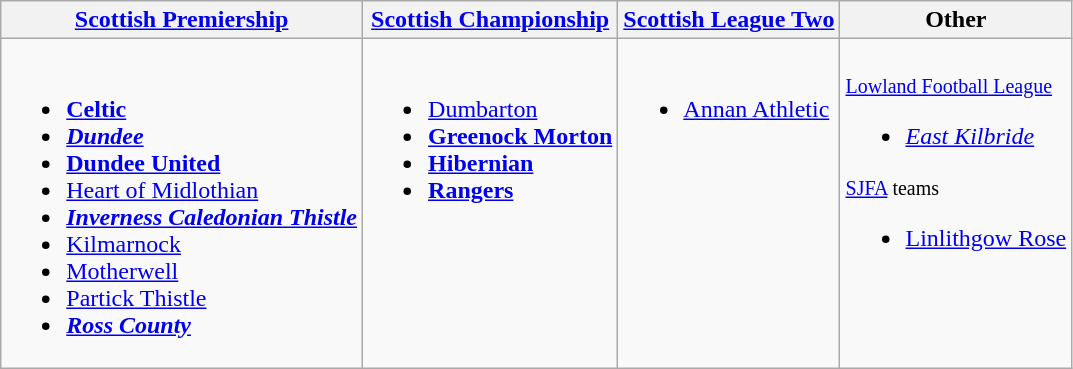<table class="wikitable" style="text-align:left">
<tr>
<th><a href='#'>Scottish Premiership</a></th>
<th><a href='#'>Scottish Championship</a></th>
<th><a href='#'>Scottish League Two</a></th>
<th>Other</th>
</tr>
<tr>
<td valign=top><br><ul><li><strong><a href='#'>Celtic</a></strong></li><li><strong><em><a href='#'>Dundee</a></em></strong></li><li><strong><a href='#'>Dundee United</a></strong></li><li><a href='#'>Heart of Midlothian</a></li><li><strong><em><a href='#'>Inverness Caledonian Thistle</a></em></strong></li><li><a href='#'>Kilmarnock</a></li><li><a href='#'>Motherwell</a></li><li><a href='#'>Partick Thistle</a></li><li><strong><em><a href='#'>Ross County</a></em></strong></li></ul></td>
<td valign=top><br><ul><li><a href='#'>Dumbarton</a></li><li><strong><a href='#'>Greenock Morton</a></strong></li><li><strong><a href='#'>Hibernian</a></strong></li><li><strong><a href='#'>Rangers</a></strong></li></ul></td>
<td valign=top><br><ul><li><a href='#'>Annan Athletic</a></li></ul></td>
<td valign=top><br><small><a href='#'>Lowland Football League</a></small><ul><li><em><a href='#'>East Kilbride</a></em></li></ul><small><a href='#'>SJFA</a> teams</small><ul><li><a href='#'>Linlithgow Rose</a></li></ul></td>
</tr>
</table>
